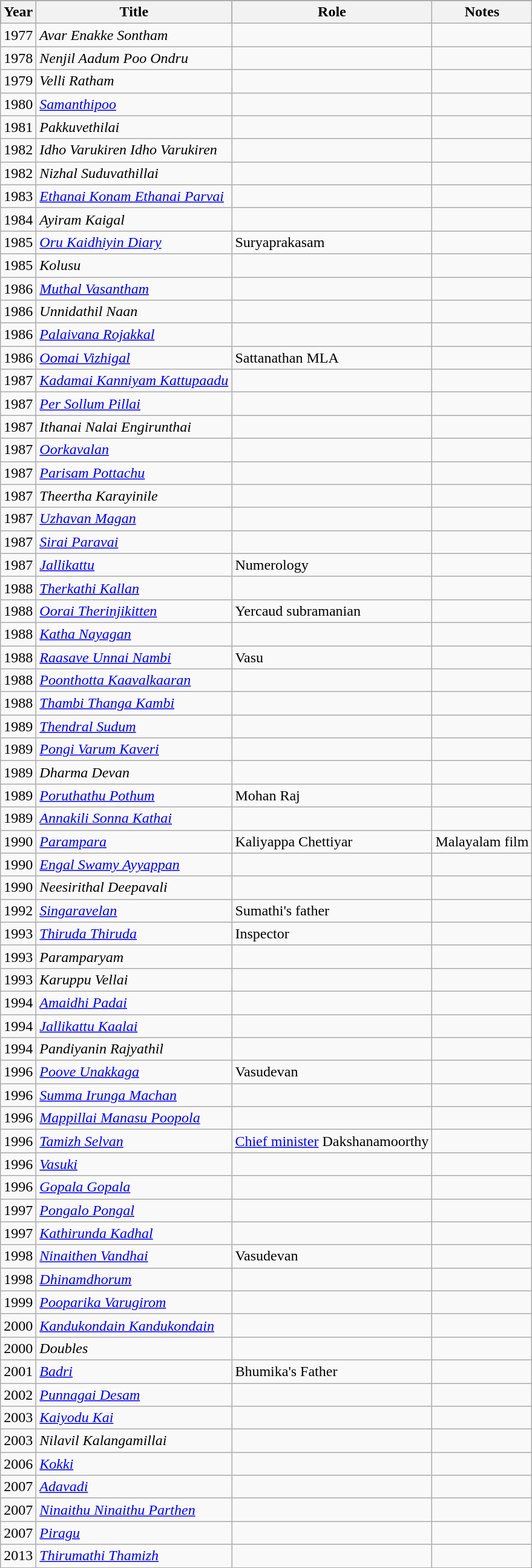<table class="wikitable sortable">
<tr style="background:#000;">
<th>Year</th>
<th>Title</th>
<th>Role</th>
<th>Notes</th>
</tr>
<tr>
<td>1977</td>
<td><em>Avar Enakke Sontham</em></td>
<td></td>
<td></td>
</tr>
<tr>
<td>1978</td>
<td><em>Nenjil Aadum Poo Ondru</em></td>
<td></td>
<td></td>
</tr>
<tr>
<td>1979</td>
<td><em>Velli Ratham</em></td>
<td></td>
<td></td>
</tr>
<tr>
<td>1980</td>
<td><em><a href='#'>Samanthipoo</a></em></td>
<td></td>
<td></td>
</tr>
<tr>
<td>1981</td>
<td><em>Pakkuvethilai</em></td>
<td></td>
<td></td>
</tr>
<tr>
<td>1982</td>
<td><em>Idho Varukiren Idho Varukiren</em></td>
<td></td>
<td></td>
</tr>
<tr>
<td>1982</td>
<td><em>Nizhal Suduvathillai</em></td>
<td></td>
<td></td>
</tr>
<tr>
<td>1983</td>
<td><em><a href='#'>Ethanai Konam Ethanai Parvai</a></em></td>
<td></td>
<td></td>
</tr>
<tr>
<td>1984</td>
<td><em>Ayiram Kaigal</em></td>
<td></td>
<td></td>
</tr>
<tr>
<td>1985</td>
<td><em><a href='#'>Oru Kaidhiyin Diary</a></em></td>
<td>Suryaprakasam</td>
<td></td>
</tr>
<tr>
<td>1985</td>
<td><em>Kolusu</em></td>
<td></td>
<td></td>
</tr>
<tr>
<td>1986</td>
<td><em><a href='#'>Muthal Vasantham</a></em></td>
<td></td>
<td></td>
</tr>
<tr>
<td>1986</td>
<td><em>Unnidathil Naan</em></td>
<td></td>
<td></td>
</tr>
<tr>
<td>1986</td>
<td><em><a href='#'>Palaivana Rojakkal</a></em></td>
<td></td>
<td></td>
</tr>
<tr>
<td>1986</td>
<td><em><a href='#'>Oomai Vizhigal</a></em></td>
<td>Sattanathan MLA</td>
<td></td>
</tr>
<tr>
<td>1987</td>
<td><em><a href='#'>Kadamai Kanniyam Kattupaadu</a></em></td>
<td></td>
<td></td>
</tr>
<tr>
<td>1987</td>
<td><em><a href='#'>Per Sollum Pillai</a></em></td>
<td></td>
<td></td>
</tr>
<tr>
<td>1987</td>
<td><em>Ithanai Nalai Engirunthai</em></td>
<td></td>
<td></td>
</tr>
<tr>
<td>1987</td>
<td><em><a href='#'>Oorkavalan</a></em></td>
<td></td>
<td></td>
</tr>
<tr>
<td>1987</td>
<td><em><a href='#'>Parisam Pottachu</a></em></td>
<td></td>
<td></td>
</tr>
<tr>
<td>1987</td>
<td><em>Theertha Karayinile</em></td>
<td></td>
<td></td>
</tr>
<tr>
<td>1987</td>
<td><em><a href='#'>Uzhavan Magan</a></em></td>
<td></td>
<td></td>
</tr>
<tr>
<td>1987</td>
<td><em><a href='#'>Sirai Paravai</a></em></td>
<td></td>
<td></td>
</tr>
<tr>
<td>1987</td>
<td><em><a href='#'>Jallikattu</a></em></td>
<td>Numerology</td>
<td></td>
</tr>
<tr>
<td>1988</td>
<td><em><a href='#'>Therkathi Kallan</a></em></td>
<td></td>
<td></td>
</tr>
<tr>
<td>1988</td>
<td><em><a href='#'>Oorai Therinjikitten</a></em></td>
<td>Yercaud subramanian</td>
<td></td>
</tr>
<tr>
<td>1988</td>
<td><em><a href='#'>Katha Nayagan</a></em></td>
<td></td>
<td></td>
</tr>
<tr>
<td>1988</td>
<td><em><a href='#'>Raasave Unnai Nambi</a></em></td>
<td>Vasu</td>
<td></td>
</tr>
<tr>
<td>1988</td>
<td><em><a href='#'>Poonthotta Kaavalkaaran</a></em></td>
<td></td>
<td></td>
</tr>
<tr>
<td>1988</td>
<td><em><a href='#'>Thambi Thanga Kambi</a></em></td>
<td></td>
<td></td>
</tr>
<tr>
<td>1989</td>
<td><em><a href='#'>Thendral Sudum</a></em></td>
<td></td>
<td></td>
</tr>
<tr>
<td>1989</td>
<td><em><a href='#'>Pongi Varum Kaveri</a></em></td>
<td></td>
<td></td>
</tr>
<tr>
<td>1989</td>
<td><em>Dharma Devan</em></td>
<td></td>
<td></td>
</tr>
<tr>
<td>1989</td>
<td><em><a href='#'>Poruthathu Pothum</a></em></td>
<td>Mohan Raj</td>
<td></td>
</tr>
<tr>
<td>1989</td>
<td><em><a href='#'>Annakili Sonna Kathai</a></em></td>
<td></td>
<td></td>
</tr>
<tr>
<td>1990</td>
<td><em><a href='#'>Parampara</a></em></td>
<td>Kaliyappa Chettiyar</td>
<td>Malayalam film</td>
</tr>
<tr>
<td>1990</td>
<td><em><a href='#'>Engal Swamy Ayyappan</a></em></td>
<td></td>
<td></td>
</tr>
<tr>
<td>1990</td>
<td><em>Neesirithal Deepavali</em></td>
<td></td>
<td></td>
</tr>
<tr>
<td>1992</td>
<td><em><a href='#'>Singaravelan</a></em></td>
<td>Sumathi's father</td>
<td></td>
</tr>
<tr>
<td>1993</td>
<td><em><a href='#'>Thiruda Thiruda</a></em></td>
<td>Inspector</td>
<td></td>
</tr>
<tr>
<td>1993</td>
<td><em>Paramparyam</em></td>
<td></td>
<td></td>
</tr>
<tr>
<td>1993</td>
<td><em>Karuppu Vellai</em></td>
<td></td>
<td></td>
</tr>
<tr>
<td>1994</td>
<td><em><a href='#'>Amaidhi Padai</a></em></td>
<td></td>
<td></td>
</tr>
<tr>
<td>1994</td>
<td><em><a href='#'>Jallikattu Kaalai</a></em></td>
<td></td>
<td></td>
</tr>
<tr>
<td>1994</td>
<td><em>Pandiyanin Rajyathil</em></td>
<td></td>
<td></td>
</tr>
<tr>
<td>1996</td>
<td><em><a href='#'>Poove Unakkaga</a></em></td>
<td>Vasudevan</td>
<td></td>
</tr>
<tr>
<td>1996</td>
<td><em><a href='#'>Summa Irunga Machan</a></em></td>
<td></td>
<td></td>
</tr>
<tr>
<td>1996</td>
<td><em><a href='#'>Mappillai Manasu Poopola</a></em></td>
<td></td>
<td></td>
</tr>
<tr>
<td>1996</td>
<td><em><a href='#'>Tamizh Selvan</a></em></td>
<td><a href='#'>Chief minister</a> Dakshanamoorthy</td>
<td></td>
</tr>
<tr>
<td>1996</td>
<td><em><a href='#'>Vasuki</a></em></td>
<td></td>
<td></td>
</tr>
<tr>
<td>1996</td>
<td><em><a href='#'>Gopala Gopala</a></em></td>
<td></td>
<td></td>
</tr>
<tr>
<td>1997</td>
<td><em><a href='#'>Pongalo Pongal</a></em></td>
<td></td>
<td></td>
</tr>
<tr>
<td>1997</td>
<td><em><a href='#'>Kathirunda Kadhal</a></em></td>
<td></td>
<td></td>
</tr>
<tr>
<td>1998</td>
<td><em><a href='#'>Ninaithen Vandhai</a></em></td>
<td>Vasudevan</td>
<td></td>
</tr>
<tr>
<td>1998</td>
<td><em><a href='#'>Dhinamdhorum</a></em></td>
<td></td>
<td></td>
</tr>
<tr>
<td>1999</td>
<td><em><a href='#'>Pooparika Varugirom</a></em></td>
<td></td>
<td></td>
</tr>
<tr>
<td>2000</td>
<td><em><a href='#'>Kandukondain Kandukondain</a></em></td>
<td></td>
<td></td>
</tr>
<tr>
<td>2000</td>
<td><em>Doubles</em></td>
<td></td>
<td></td>
</tr>
<tr>
<td>2001</td>
<td><em><a href='#'>Badri</a></em></td>
<td>Bhumika's Father</td>
<td></td>
</tr>
<tr>
<td>2002</td>
<td><em><a href='#'>Punnagai Desam</a></em></td>
<td></td>
<td></td>
</tr>
<tr>
<td>2003</td>
<td><em><a href='#'>Kaiyodu Kai</a></em></td>
<td></td>
<td></td>
</tr>
<tr>
<td>2003</td>
<td><em>Nilavil Kalangamillai</em></td>
<td></td>
<td></td>
</tr>
<tr>
<td>2006</td>
<td><em><a href='#'>Kokki</a></em></td>
<td></td>
<td></td>
</tr>
<tr>
<td>2007</td>
<td><em><a href='#'>Adavadi</a></em></td>
<td></td>
<td></td>
</tr>
<tr>
<td>2007</td>
<td><em><a href='#'>Ninaithu Ninaithu Parthen</a></em></td>
<td></td>
<td></td>
</tr>
<tr>
<td>2007</td>
<td><em><a href='#'>Piragu</a></em></td>
<td></td>
<td></td>
</tr>
<tr>
<td>2013</td>
<td><em><a href='#'>Thirumathi Thamizh</a></em></td>
<td></td>
<td></td>
</tr>
</table>
